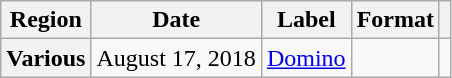<table class="wikitable plainrowheaders">
<tr>
<th scope="col">Region</th>
<th scope="col">Date</th>
<th scope="col">Label</th>
<th scope="col">Format</th>
<th scope="col"></th>
</tr>
<tr>
<th scope="row">Various</th>
<td>August 17, 2018</td>
<td><a href='#'>Domino</a></td>
<td></td>
<td></td>
</tr>
</table>
